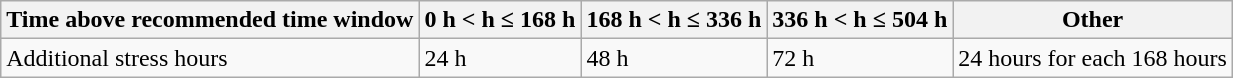<table class="wikitable">
<tr>
<th>Time above recommended time window</th>
<th>0 h < h ≤ 168 h</th>
<th>168 h < h ≤ 336 h</th>
<th>336 h < h ≤ 504 h</th>
<th>Other</th>
</tr>
<tr>
<td>Additional stress hours</td>
<td>24 h</td>
<td>48 h</td>
<td>72 h</td>
<td>24 hours for each 168 hours</td>
</tr>
</table>
